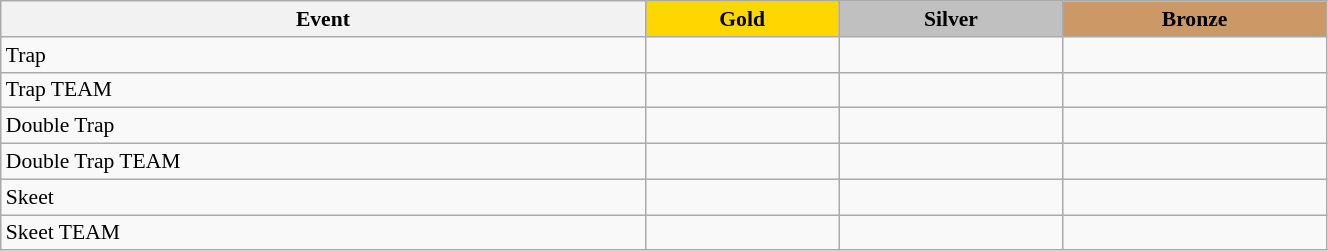<table class="wikitable" width=70% style="font-size:90%; text-align:left;">
<tr align=center>
<th>Event</th>
<td bgcolor=gold><strong>Gold</strong></td>
<td bgcolor=silver><strong>Silver</strong></td>
<td bgcolor=cc9966><strong>Bronze</strong></td>
</tr>
<tr>
<td>Trap</td>
<td></td>
<td></td>
<td></td>
</tr>
<tr>
<td>Trap TEAM</td>
<td></td>
<td></td>
<td></td>
</tr>
<tr>
<td>Double Trap</td>
<td></td>
<td></td>
<td></td>
</tr>
<tr>
<td>Double Trap TEAM</td>
<td></td>
<td></td>
<td></td>
</tr>
<tr>
<td>Skeet</td>
<td></td>
<td></td>
<td></td>
</tr>
<tr>
<td>Skeet TEAM</td>
<td></td>
<td></td>
<td></td>
</tr>
</table>
